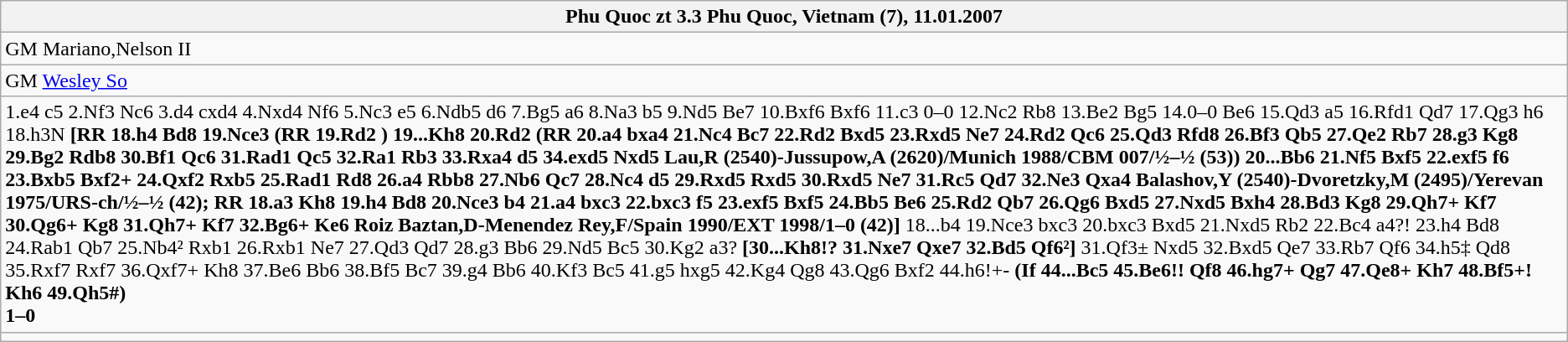<table class="wikitable">
<tr>
<th><strong>Phu Quoc zt 3.3 Phu Quoc, Vietnam (7), 11.01.2007</strong></th>
</tr>
<tr>
<td>GM Mariano,Nelson II</td>
</tr>
<tr>
<td>GM <a href='#'>Wesley So</a></td>
</tr>
<tr>
<td>1.e4 c5 2.Nf3 Nc6 3.d4 cxd4 4.Nxd4 Nf6 5.Nc3 e5 6.Ndb5 d6 7.Bg5 a6 8.Na3 b5 9.Nd5 Be7 10.Bxf6 Bxf6 11.c3 0–0 12.Nc2 Rb8 13.Be2 Bg5 14.0–0 Be6 15.Qd3 a5 16.Rfd1 Qd7 17.Qg3 h6 18.h3N <strong>[RR 18.h4 Bd8 19.Nce3 (RR 19.Rd2 ) 19...Kh8 20.Rd2 (RR 20.a4 bxa4 21.Nc4 Bc7 22.Rd2 Bxd5 23.Rxd5 Ne7 24.Rd2 Qc6 25.Qd3 Rfd8 26.Bf3 Qb5 27.Qe2 Rb7 28.g3 Kg8 29.Bg2 Rdb8 30.Bf1 Qc6 31.Rad1 Qc5 32.Ra1 Rb3 33.Rxa4 d5 34.exd5 Nxd5 Lau,R (2540)-Jussupow,A (2620)/Munich 1988/CBM 007/½–½ (53)) 20...Bb6 21.Nf5 Bxf5 22.exf5 f6 23.Bxb5 Bxf2+ 24.Qxf2 Rxb5 25.Rad1 Rd8 26.a4 Rbb8 27.Nb6 Qc7 28.Nc4 d5 29.Rxd5 Rxd5 30.Rxd5 Ne7 31.Rc5 Qd7 32.Ne3 Qxa4 Balashov,Y (2540)-Dvoretzky,M (2495)/Yerevan 1975/URS-ch/½–½ (42); RR 18.a3 Kh8 19.h4 Bd8 20.Nce3 b4 21.a4 bxc3 22.bxc3 f5 23.exf5 Bxf5 24.Bb5 Be6 25.Rd2 Qb7 26.Qg6 Bxd5 27.Nxd5 Bxh4 28.Bd3 Kg8 29.Qh7+ Kf7 30.Qg6+ Kg8 31.Qh7+ Kf7 32.Bg6+ Ke6 Roiz Baztan,D-Menendez Rey,F/Spain 1990/EXT 1998/1–0 (42)]</strong> 18...b4 19.Nce3 bxc3 20.bxc3 Bxd5 21.Nxd5 Rb2 22.Bc4 a4?! 23.h4 Bd8 24.Rab1 Qb7 25.Nb4² Rxb1 26.Rxb1 Ne7 27.Qd3 Qd7 28.g3 Bb6 29.Nd5 Bc5 30.Kg2 a3? <strong>[30...Kh8!? 31.Nxe7 Qxe7 32.Bd5 Qf6²]</strong> 31.Qf3± Nxd5 32.Bxd5 Qe7 33.Rb7 Qf6 34.h5‡ Qd8 35.Rxf7 Rxf7 36.Qxf7+ Kh8 37.Be6 Bb6 38.Bf5 Bc7 39.g4 Bb6 40.Kf3 Bc5 41.g5 hxg5 42.Kg4 Qg8 43.Qg6 Bxf2 44.h6!+- <strong>(If 44...Bc5 45.Be6!! Qf8 46.hg7+ Qg7 47.Qe8+ Kh7 48.Bf5+! Kh6 49.Qh5#)</strong><br><strong>1–0</strong></td>
</tr>
<tr>
<td></td>
</tr>
</table>
